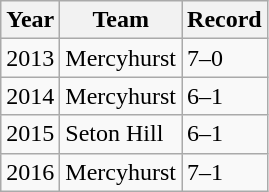<table class="wikitable">
<tr>
<th>Year</th>
<th>Team</th>
<th>Record</th>
</tr>
<tr>
<td>2013</td>
<td>Mercyhurst</td>
<td>7–0</td>
</tr>
<tr>
<td>2014</td>
<td>Mercyhurst</td>
<td>6–1</td>
</tr>
<tr>
<td>2015</td>
<td>Seton Hill</td>
<td>6–1</td>
</tr>
<tr>
<td>2016</td>
<td>Mercyhurst</td>
<td>7–1</td>
</tr>
</table>
